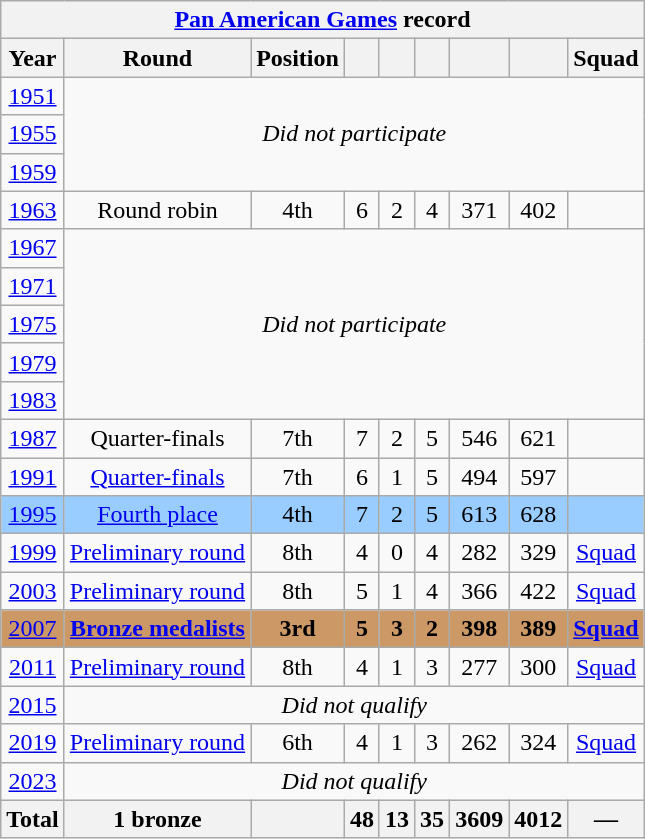<table class="wikitable" style="text-align: center;">
<tr>
<th colspan=9><a href='#'>Pan American Games</a> record</th>
</tr>
<tr>
<th>Year</th>
<th>Round</th>
<th>Position</th>
<th></th>
<th></th>
<th></th>
<th></th>
<th></th>
<th>Squad</th>
</tr>
<tr>
<td> <a href='#'>1951</a></td>
<td colspan=8 rowspan=3><em>Did not participate</em></td>
</tr>
<tr>
<td> <a href='#'>1955</a></td>
</tr>
<tr>
<td> <a href='#'>1959</a></td>
</tr>
<tr>
<td> <a href='#'>1963</a></td>
<td>Round robin</td>
<td>4th</td>
<td>6</td>
<td>2</td>
<td>4</td>
<td>371</td>
<td>402</td>
</tr>
<tr>
<td> <a href='#'>1967</a></td>
<td colspan=8 rowspan=5><em>Did not participate</em></td>
</tr>
<tr>
<td> <a href='#'>1971</a></td>
</tr>
<tr>
<td> <a href='#'>1975</a></td>
</tr>
<tr>
<td> <a href='#'>1979</a></td>
</tr>
<tr>
<td> <a href='#'>1983</a></td>
</tr>
<tr>
<td> <a href='#'>1987</a></td>
<td>Quarter-finals</td>
<td>7th</td>
<td>7</td>
<td>2</td>
<td>5</td>
<td>546</td>
<td>621</td>
<td></td>
</tr>
<tr>
<td> <a href='#'>1991</a></td>
<td><a href='#'>Quarter-finals</a></td>
<td>7th</td>
<td>6</td>
<td>1</td>
<td>5</td>
<td>494</td>
<td>597</td>
<td></td>
</tr>
<tr style="background:#9acdff">
<td> <a href='#'>1995</a></td>
<td><a href='#'>Fourth place</a></td>
<td>4th</td>
<td>7</td>
<td>2</td>
<td>5</td>
<td>613</td>
<td>628</td>
<td></td>
</tr>
<tr>
<td> <a href='#'>1999</a></td>
<td><a href='#'>Preliminary round</a></td>
<td>8th</td>
<td>4</td>
<td>0</td>
<td>4</td>
<td>282</td>
<td>329</td>
<td><a href='#'>Squad</a></td>
</tr>
<tr>
<td> <a href='#'>2003</a></td>
<td><a href='#'>Preliminary round</a></td>
<td>8th</td>
<td>5</td>
<td>1</td>
<td>4</td>
<td>366</td>
<td>422</td>
<td><a href='#'>Squad</a></td>
</tr>
<tr style="background:#c96;">
<td> <a href='#'>2007</a></td>
<td><strong><a href='#'>Bronze medalists</a></strong></td>
<td><strong>3rd</strong></td>
<td><strong>5</strong></td>
<td><strong>3</strong></td>
<td><strong>2</strong></td>
<td><strong>398</strong></td>
<td><strong>389</strong></td>
<td><strong><a href='#'>Squad</a></strong></td>
</tr>
<tr>
<td> <a href='#'>2011</a></td>
<td><a href='#'>Preliminary round</a></td>
<td>8th</td>
<td>4</td>
<td>1</td>
<td>3</td>
<td>277</td>
<td>300</td>
<td><a href='#'>Squad</a></td>
</tr>
<tr>
<td> <a href='#'>2015</a></td>
<td colspan=8><em>Did not qualify</em></td>
</tr>
<tr>
<td> <a href='#'>2019</a></td>
<td><a href='#'>Preliminary round</a></td>
<td>6th</td>
<td>4</td>
<td>1</td>
<td>3</td>
<td>262</td>
<td>324</td>
<td><a href='#'>Squad</a></td>
</tr>
<tr>
<td> <a href='#'>2023</a></td>
<td colspan=8><em>Did not qualify</em></td>
</tr>
<tr>
<th>Total</th>
<th>1 bronze</th>
<th></th>
<th>48</th>
<th>13</th>
<th>35</th>
<th>3609</th>
<th>4012</th>
<th>—</th>
</tr>
</table>
